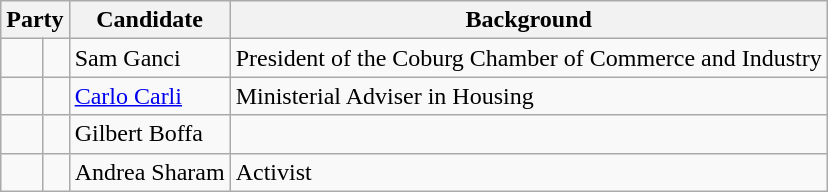<table class="wikitable">
<tr>
<th colspan="2">Party</th>
<th>Candidate</th>
<th>Background</th>
</tr>
<tr>
<td> </td>
<td></td>
<td>Sam Ganci</td>
<td>President of the Coburg Chamber of Commerce and Industry</td>
</tr>
<tr>
<td> </td>
<td></td>
<td><a href='#'>Carlo Carli</a></td>
<td>Ministerial Adviser in Housing</td>
</tr>
<tr>
<td> </td>
<td></td>
<td>Gilbert Boffa</td>
<td></td>
</tr>
<tr>
<td> </td>
<td></td>
<td>Andrea Sharam</td>
<td>Activist</td>
</tr>
</table>
